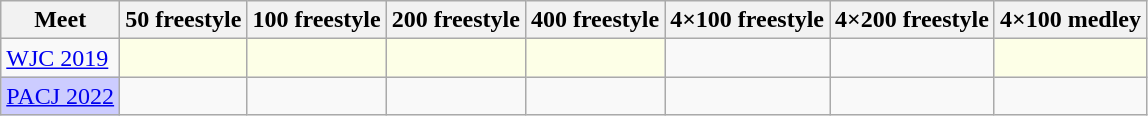<table class="sortable wikitable">
<tr>
<th>Meet</th>
<th class="unsortable">50 freestyle</th>
<th class="unsortable">100 freestyle</th>
<th class="unsortable">200 freestyle</th>
<th class="unsortable">400 freestyle</th>
<th class="unsortable">4×100 freestyle</th>
<th class="unsortable">4×200 freestyle</th>
<th class="unsortable">4×100 medley</th>
</tr>
<tr>
<td><a href='#'>WJC 2019</a></td>
<td style="background:#fdffe7"></td>
<td style="background:#fdffe7"></td>
<td style="background:#fdffe7"></td>
<td style="background:#fdffe7"></td>
<td align="center"></td>
<td align="center"></td>
<td style="background:#fdffe7"></td>
</tr>
<tr>
<td style="background:#ccccff"><a href='#'>PACJ 2022</a></td>
<td align="center"></td>
<td align="center"></td>
<td align="center"></td>
<td align="center"></td>
<td align="center"></td>
<td align="center"></td>
<td align="center"></td>
</tr>
</table>
